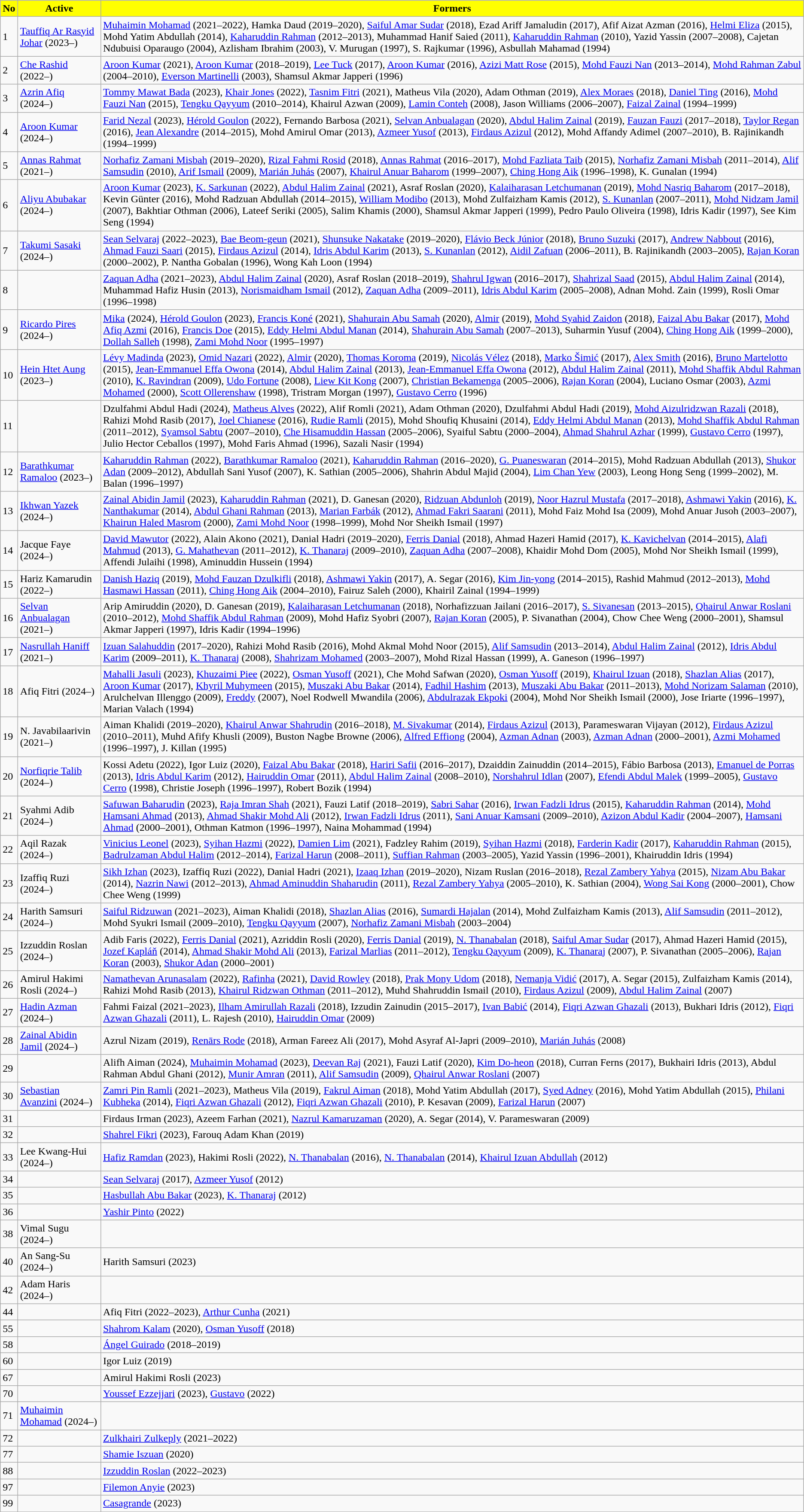<table class="wikitable">
<tr>
<th style="background:Yellow; color:Black;">No</th>
<th style="background:Yellow; color:Black;">Active</th>
<th style="background:Yellow; color:Black;">Formers</th>
</tr>
<tr>
<td>1</td>
<td><a href='#'>Tauffiq Ar Rasyid Johar</a> (2023–)</td>
<td><a href='#'>Muhaimin Mohamad</a> (2021–2022), Hamka Daud (2019–2020), <a href='#'>Saiful Amar Sudar</a> (2018), Ezad Ariff Jamaludin (2017), Afif Aizat Azman (2016), <a href='#'>Helmi Eliza</a> (2015), Mohd Yatim Abdullah (2014), <a href='#'>Kaharuddin Rahman</a> (2012–2013), Muhammad Hanif Saied (2011), <a href='#'>Kaharuddin Rahman</a> (2010), Yazid Yassin (2007–2008), Cajetan Ndubuisi Oparaugo (2004), Azlisham Ibrahim (2003), V. Murugan (1997), S. Rajkumar (1996), Asbullah Mahamad (1994)</td>
</tr>
<tr>
<td>2</td>
<td><a href='#'>Che Rashid</a> (2022–)</td>
<td><a href='#'>Aroon Kumar</a> (2021), <a href='#'>Aroon Kumar</a> (2018–2019), <a href='#'>Lee Tuck</a> (2017), <a href='#'>Aroon Kumar</a> (2016), <a href='#'>Azizi Matt Rose</a> (2015), <a href='#'>Mohd Fauzi Nan</a> (2013–2014), <a href='#'>Mohd Rahman Zabul</a> (2004–2010), <a href='#'>Everson Martinelli</a> (2003), Shamsul Akmar Japperi (1996)</td>
</tr>
<tr>
<td>3</td>
<td><a href='#'>Azrin Afiq</a> (2024–)</td>
<td><a href='#'>Tommy Mawat Bada</a> (2023), <a href='#'>Khair Jones</a> (2022), <a href='#'>Tasnim Fitri</a> (2021), Matheus Vila (2020), Adam Othman (2019), <a href='#'>Alex Moraes</a> (2018), <a href='#'>Daniel Ting</a> (2016), <a href='#'>Mohd Fauzi Nan</a> (2015), <a href='#'>Tengku Qayyum</a> (2010–2014), Khairul Azwan (2009), <a href='#'>Lamin Conteh</a> (2008), Jason Williams (2006–2007), <a href='#'>Faizal Zainal</a> (1994–1999)</td>
</tr>
<tr>
<td>4</td>
<td><a href='#'>Aroon Kumar</a> (2024–)</td>
<td><a href='#'>Farid Nezal</a> (2023), <a href='#'>Hérold Goulon</a> (2022), Fernando Barbosa (2021), <a href='#'>Selvan Anbualagan</a> (2020), <a href='#'>Abdul Halim Zainal</a> (2019), <a href='#'>Fauzan Fauzi</a> (2017–2018), <a href='#'>Taylor Regan</a> (2016), <a href='#'>Jean Alexandre</a> (2014–2015), Mohd Amirul Omar (2013), <a href='#'>Azmeer Yusof</a> (2013), <a href='#'>Firdaus Azizul</a> (2012), Mohd Affandy Adimel (2007–2010), B. Rajinikandh (1994–1999)</td>
</tr>
<tr>
<td>5</td>
<td><a href='#'>Annas Rahmat</a> (2021–)</td>
<td><a href='#'>Norhafiz Zamani Misbah</a> (2019–2020), <a href='#'>Rizal Fahmi Rosid</a> (2018), <a href='#'>Annas Rahmat</a> (2016–2017), <a href='#'>Mohd Fazliata Taib</a> (2015), <a href='#'>Norhafiz Zamani Misbah</a> (2011–2014), <a href='#'>Alif Samsudin</a> (2010), <a href='#'>Arif Ismail</a> (2009), <a href='#'>Marián Juhás</a> (2007), <a href='#'>Khairul Anuar Baharom</a> (1999–2007), <a href='#'>Ching Hong Aik</a> (1996–1998), K. Gunalan (1994)</td>
</tr>
<tr>
<td>6</td>
<td><a href='#'>Aliyu Abubakar</a> (2024–)</td>
<td><a href='#'>Aroon Kumar</a> (2023), <a href='#'>K. Sarkunan</a> (2022), <a href='#'>Abdul Halim Zainal</a> (2021), Asraf Roslan (2020), <a href='#'>Kalaiharasan Letchumanan</a> (2019), <a href='#'>Mohd Nasriq Baharom</a> (2017–2018), Kevin Günter (2016), Mohd Radzuan Abdullah (2014–2015), <a href='#'>William Modibo</a> (2013), Mohd Zulfaizham Kamis (2012), <a href='#'>S. Kunanlan</a> (2007–2011), <a href='#'>Mohd Nidzam Jamil</a> (2007), Bakhtiar Othman (2006), Lateef Seriki (2005), Salim Khamis (2000), Shamsul Akmar Japperi (1999), Pedro Paulo Oliveira (1998), Idris Kadir (1997), See Kim Seng (1994)</td>
</tr>
<tr>
<td>7</td>
<td><a href='#'>Takumi Sasaki</a> (2024–)</td>
<td><a href='#'>Sean Selvaraj</a> (2022–2023), <a href='#'>Bae Beom-geun</a> (2021), <a href='#'>Shunsuke Nakatake</a> (2019–2020), <a href='#'>Flávio Beck Júnior</a> (2018), <a href='#'>Bruno Suzuki</a> (2017), <a href='#'>Andrew Nabbout</a> (2016), <a href='#'>Ahmad Fauzi Saari</a> (2015), <a href='#'>Firdaus Azizul</a> (2014), <a href='#'>Idris Abdul Karim</a> (2013), <a href='#'>S. Kunanlan</a> (2012), <a href='#'>Aidil Zafuan</a> (2006–2011), B. Rajinikandh (2003–2005), <a href='#'>Rajan Koran</a> (2000–2002), P. Nantha Gobalan (1996), Wong Kah Loon (1994)</td>
</tr>
<tr>
<td>8</td>
<td></td>
<td><a href='#'>Zaquan Adha</a> (2021–2023), <a href='#'>Abdul Halim Zainal</a> (2020), Asraf Roslan (2018–2019), <a href='#'>Shahrul Igwan</a> (2016–2017), <a href='#'>Shahrizal Saad</a> (2015), <a href='#'>Abdul Halim Zainal</a> (2014), Muhammad Hafiz Husin (2013), <a href='#'>Norismaidham Ismail</a> (2012), <a href='#'>Zaquan Adha</a> (2009–2011), <a href='#'>Idris Abdul Karim</a> (2005–2008), Adnan Mohd. Zain (1999), Rosli Omar (1996–1998)</td>
</tr>
<tr>
<td>9</td>
<td><a href='#'>Ricardo Pires</a> (2024–)</td>
<td><a href='#'>Mika</a> (2024), <a href='#'>Hérold Goulon</a> (2023), <a href='#'>Francis Koné</a> (2021), <a href='#'>Shahurain Abu Samah</a> (2020), <a href='#'>Almir</a> (2019), <a href='#'>Mohd Syahid Zaidon</a> (2018), <a href='#'>Faizal Abu Bakar</a> (2017), <a href='#'>Mohd Afiq Azmi</a> (2016), <a href='#'>Francis Doe</a> (2015), <a href='#'>Eddy Helmi Abdul Manan</a> (2014), <a href='#'>Shahurain Abu Samah</a> (2007–2013), Suharmin Yusuf (2004), <a href='#'>Ching Hong Aik</a> (1999–2000), <a href='#'>Dollah Salleh</a> (1998), <a href='#'>Zami Mohd Noor</a> (1995–1997)</td>
</tr>
<tr>
<td>10</td>
<td><a href='#'>Hein Htet Aung</a> (2023–)</td>
<td><a href='#'>Lévy Madinda</a> (2023), <a href='#'>Omid Nazari</a> (2022), <a href='#'>Almir</a> (2020), <a href='#'>Thomas Koroma</a> (2019), <a href='#'>Nicolás Vélez</a> (2018), <a href='#'>Marko Šimić</a> (2017), <a href='#'>Alex Smith</a> (2016), <a href='#'>Bruno Martelotto</a> (2015), <a href='#'>Jean-Emmanuel Effa Owona</a> (2014), <a href='#'>Abdul Halim Zainal</a> (2013), <a href='#'>Jean-Emmanuel Effa Owona</a> (2012), <a href='#'>Abdul Halim Zainal</a> (2011), <a href='#'>Mohd Shaffik Abdul Rahman</a> (2010), <a href='#'>K. Ravindran</a> (2009), <a href='#'>Udo Fortune</a> (2008), <a href='#'>Liew Kit Kong</a> (2007), <a href='#'>Christian Bekamenga</a> (2005–2006), <a href='#'>Rajan Koran</a> (2004), Luciano Osmar (2003), <a href='#'>Azmi Mohamed</a> (2000), <a href='#'>Scott Ollerenshaw</a> (1998), Tristram Morgan (1997), <a href='#'>Gustavo Cerro</a> (1996)</td>
</tr>
<tr>
<td>11</td>
<td></td>
<td>Dzulfahmi Abdul Hadi (2024), <a href='#'>Matheus Alves</a> (2022), Alif Romli (2021), Adam Othman (2020), Dzulfahmi Abdul Hadi (2019), <a href='#'>Mohd Aizulridzwan Razali</a> (2018), Rahizi Mohd Rasib (2017), <a href='#'>Joel Chianese</a> (2016), <a href='#'>Rudie Ramli</a> (2015), Mohd Shoufiq Khusaini (2014), <a href='#'>Eddy Helmi Abdul Manan</a> (2013), <a href='#'>Mohd Shaffik Abdul Rahman</a> (2011–2012), <a href='#'>Syamsol Sabtu</a> (2007–2010), <a href='#'>Che Hisamuddin Hassan</a> (2005–2006), Syaiful Sabtu (2000–2004), <a href='#'>Ahmad Shahrul Azhar</a> (1999), <a href='#'>Gustavo Cerro</a> (1997), Julio Hector Ceballos (1997), Mohd Faris Ahmad (1996), Sazali Nasir (1994)</td>
</tr>
<tr>
<td>12</td>
<td><a href='#'>Barathkumar Ramaloo</a> (2023–)</td>
<td><a href='#'>Kaharuddin Rahman</a> (2022), <a href='#'>Barathkumar Ramaloo</a> (2021), <a href='#'>Kaharuddin Rahman</a> (2016–2020), <a href='#'>G. Puaneswaran</a> (2014–2015), Mohd Radzuan Abdullah (2013), <a href='#'>Shukor Adan</a> (2009–2012), Abdullah Sani Yusof (2007), K. Sathian (2005–2006), Shahrin Abdul Majid (2004), <a href='#'>Lim Chan Yew</a> (2003), Leong Hong Seng (1999–2002), M. Balan (1996–1997)</td>
</tr>
<tr>
<td>13</td>
<td><a href='#'>Ikhwan Yazek</a> (2024–)</td>
<td><a href='#'>Zainal Abidin Jamil</a> (2023), <a href='#'>Kaharuddin Rahman</a> (2021), D. Ganesan (2020), <a href='#'>Ridzuan Abdunloh</a> (2019), <a href='#'>Noor Hazrul Mustafa</a> (2017–2018), <a href='#'>Ashmawi Yakin</a> (2016), <a href='#'>K. Nanthakumar</a> (2014), <a href='#'>Abdul Ghani Rahman</a> (2013), <a href='#'>Marian Farbák</a> (2012), <a href='#'>Ahmad Fakri Saarani</a> (2011), Mohd Faiz Mohd Isa (2009), Mohd Anuar Jusoh (2003–2007), <a href='#'>Khairun Haled Masrom</a> (2000), <a href='#'>Zami Mohd Noor</a> (1998–1999), Mohd Nor Sheikh Ismail (1997)</td>
</tr>
<tr>
<td>14</td>
<td>Jacque Faye (2024–)</td>
<td><a href='#'>David Mawutor</a> (2022), Alain Akono (2021), Danial Hadri (2019–2020), <a href='#'>Ferris Danial</a> (2018), Ahmad Hazeri Hamid (2017), <a href='#'>K. Kavichelvan</a> (2014–2015), <a href='#'>Alafi Mahmud</a> (2013), <a href='#'>G. Mahathevan</a> (2011–2012), <a href='#'>K. Thanaraj</a> (2009–2010), <a href='#'>Zaquan Adha</a> (2007–2008), Khaidir Mohd Dom (2005), Mohd Nor Sheikh Ismail (1999), Affendi Julaihi (1998), Aminuddin Hussein (1994)</td>
</tr>
<tr>
<td>15</td>
<td>Hariz Kamarudin (2022–)</td>
<td><a href='#'>Danish Haziq</a> (2019), <a href='#'>Mohd Fauzan Dzulkifli</a> (2018), <a href='#'>Ashmawi Yakin</a> (2017), A. Segar (2016), <a href='#'>Kim Jin-yong</a> (2014–2015), Rashid Mahmud (2012–2013), <a href='#'>Mohd Hasmawi Hassan</a> (2011), <a href='#'>Ching Hong Aik</a> (2004–2010), Fairuz Saleh (2000), Khairil Zainal (1994–1999)</td>
</tr>
<tr>
<td>16</td>
<td><a href='#'>Selvan Anbualagan</a> (2021–)</td>
<td>Arip Amiruddin (2020), D. Ganesan (2019), <a href='#'>Kalaiharasan Letchumanan</a> (2018), Norhafizzuan Jailani (2016–2017), <a href='#'>S. Sivanesan</a> (2013–2015), <a href='#'>Qhairul Anwar Roslani</a> (2010–2012), <a href='#'>Mohd Shaffik Abdul Rahman</a> (2009), Mohd Hafiz Syobri (2007), <a href='#'>Rajan Koran</a> (2005), P. Sivanathan (2004), Chow Chee Weng (2000–2001), Shamsul Akmar Japperi (1997), Idris Kadir (1994–1996)</td>
</tr>
<tr>
<td>17</td>
<td><a href='#'>Nasrullah Haniff</a> (2021–)</td>
<td><a href='#'>Izuan Salahuddin</a> (2017–2020), Rahizi Mohd Rasib (2016), Mohd Akmal Mohd Noor (2015), <a href='#'>Alif Samsudin</a> (2013–2014), <a href='#'>Abdul Halim Zainal</a> (2012), <a href='#'>Idris Abdul Karim</a> (2009–2011), <a href='#'>K. Thanaraj</a> (2008), <a href='#'>Shahrizam Mohamed</a> (2003–2007), Mohd Rizal Hassan (1999), A. Ganeson (1996–1997)</td>
</tr>
<tr>
<td>18</td>
<td>Afiq Fitri (2024–)</td>
<td><a href='#'>Mahalli Jasuli</a> (2023), <a href='#'>Khuzaimi Piee</a> (2022), <a href='#'>Osman Yusoff</a> (2021), Che Mohd Safwan (2020), <a href='#'>Osman Yusoff</a> (2019), <a href='#'>Khairul Izuan</a> (2018), <a href='#'>Shazlan Alias</a> (2017), <a href='#'>Aroon Kumar</a> (2017), <a href='#'>Khyril Muhymeen</a> (2015), <a href='#'>Muszaki Abu Bakar</a> (2014), <a href='#'>Fadhil Hashim</a> (2013), <a href='#'>Muszaki Abu Bakar</a> (2011–2013), <a href='#'>Mohd Norizam Salaman</a> (2010), Arulchelvan Illenggo (2009), <a href='#'>Freddy</a> (2007), Noel Rodwell Mwandila (2006), <a href='#'>Abdulrazak Ekpoki</a> (2004), Mohd Nor Sheikh Ismail (2000), Jose Iriarte (1996–1997), Marian Valach (1994)</td>
</tr>
<tr>
<td>19</td>
<td>N. Javabilaarivin (2021–)</td>
<td>Aiman Khalidi (2019–2020), <a href='#'>Khairul Anwar Shahrudin</a> (2016–2018), <a href='#'>M. Sivakumar</a> (2014), <a href='#'>Firdaus Azizul</a> (2013), Parameswaran Vijayan (2012), <a href='#'>Firdaus Azizul</a> (2010–2011), Muhd Afify Khusli (2009), Buston Nagbe Browne (2006), <a href='#'>Alfred Effiong</a> (2004), <a href='#'>Azman Adnan</a> (2003), <a href='#'>Azman Adnan</a> (2000–2001), <a href='#'>Azmi Mohamed</a> (1996–1997), J. Killan (1995)</td>
</tr>
<tr>
<td>20</td>
<td><a href='#'>Norfiqrie Talib</a> (2024–)</td>
<td>Kossi Adetu (2022), Igor Luiz (2020), <a href='#'>Faizal Abu Bakar</a> (2018), <a href='#'>Hariri Safii</a> (2016–2017), Dzaiddin Zainuddin (2014–2015), Fábio Barbosa (2013), <a href='#'>Emanuel de Porras</a> (2013), <a href='#'>Idris Abdul Karim</a> (2012), <a href='#'>Hairuddin Omar</a> (2011), <a href='#'>Abdul Halim Zainal</a> (2008–2010), <a href='#'>Norshahrul Idlan</a> (2007), <a href='#'>Efendi Abdul Malek</a> (1999–2005), <a href='#'>Gustavo Cerro</a> (1998), Christie Joseph (1996–1997), Robert Bozik (1994)</td>
</tr>
<tr>
<td>21</td>
<td>Syahmi Adib (2024–)</td>
<td><a href='#'>Safuwan Baharudin</a> (2023), <a href='#'>Raja Imran Shah</a> (2021), Fauzi Latif (2018–2019), <a href='#'>Sabri Sahar</a> (2016), <a href='#'>Irwan Fadzli Idrus</a> (2015), <a href='#'>Kaharuddin Rahman</a> (2014), <a href='#'>Mohd Hamsani Ahmad</a> (2013), <a href='#'>Ahmad Shakir Mohd Ali</a> (2012), <a href='#'>Irwan Fadzli Idrus</a> (2011), <a href='#'>Sani Anuar Kamsani</a> (2009–2010), <a href='#'>Azizon Abdul Kadir</a> (2004–2007), <a href='#'>Hamsani Ahmad</a> (2000–2001), Othman Katmon (1996–1997), Naina Mohammad (1994)</td>
</tr>
<tr>
<td>22</td>
<td>Aqil Razak (2024–)</td>
<td><a href='#'>Vinicius Leonel</a> (2023), <a href='#'>Syihan Hazmi</a> (2022), <a href='#'>Damien Lim</a> (2021), Fadzley Rahim (2019), <a href='#'>Syihan Hazmi</a> (2018), <a href='#'>Farderin Kadir</a> (2017), <a href='#'>Kaharuddin Rahman</a> (2015), <a href='#'>Badrulzaman Abdul Halim</a> (2012–2014), <a href='#'>Farizal Harun</a> (2008–2011), <a href='#'>Suffian Rahman</a> (2003–2005), Yazid Yassin (1996–2001), Khairuddin Idris (1994)</td>
</tr>
<tr>
<td>23</td>
<td>Izaffiq Ruzi (2024–)</td>
<td><a href='#'>Sikh Izhan</a> (2023), Izaffiq Ruzi (2022), Danial Hadri (2021), <a href='#'>Izaaq Izhan</a> (2019–2020), Nizam Ruslan (2016–2018), <a href='#'>Rezal Zambery Yahya</a> (2015), <a href='#'>Nizam Abu Bakar</a> (2014), <a href='#'>Nazrin Nawi</a> (2012–2013), <a href='#'>Ahmad Aminuddin Shaharudin</a> (2011), <a href='#'>Rezal Zambery Yahya</a> (2005–2010), K. Sathian (2004), <a href='#'>Wong Sai Kong</a> (2000–2001), Chow Chee Weng (1999)</td>
</tr>
<tr>
<td>24</td>
<td>Harith Samsuri (2024–)</td>
<td><a href='#'>Saiful Ridzuwan</a> (2021–2023), Aiman Khalidi (2018), <a href='#'>Shazlan Alias</a> (2016), <a href='#'>Sumardi Hajalan</a> (2014), Mohd Zulfaizham Kamis (2013), <a href='#'>Alif Samsudin</a> (2011–2012), Mohd Syukri Ismail (2009–2010), <a href='#'>Tengku Qayyum</a> (2007), <a href='#'>Norhafiz Zamani Misbah</a> (2003–2004)</td>
</tr>
<tr>
<td>25</td>
<td>Izzuddin Roslan (2024–)</td>
<td>Adib Faris (2022), <a href='#'>Ferris Danial</a> (2021), Azriddin Rosli (2020), <a href='#'>Ferris Danial</a> (2019), <a href='#'>N. Thanabalan</a> (2018), <a href='#'>Saiful Amar Sudar</a> (2017), Ahmad Hazeri Hamid (2015), <a href='#'>Jozef Kapláň</a> (2014), <a href='#'>Ahmad Shakir Mohd Ali</a> (2013), <a href='#'>Farizal Marlias</a> (2011–2012), <a href='#'>Tengku Qayyum</a> (2009), <a href='#'>K. Thanaraj</a> (2007), P. Sivanathan (2005–2006), <a href='#'>Rajan Koran</a> (2003), <a href='#'>Shukor Adan</a> (2000–2001)</td>
</tr>
<tr>
<td>26</td>
<td>Amirul Hakimi Rosli (2024–)</td>
<td><a href='#'>Namathevan Arunasalam</a> (2022), <a href='#'>Rafinha</a> (2021), <a href='#'>David Rowley</a> (2018), <a href='#'>Prak Mony Udom</a> (2018), <a href='#'>Nemanja Vidić</a> (2017), A. Segar (2015), Zulfaizham Kamis (2014), Rahizi Mohd Rasib (2013), <a href='#'>Khairul Ridzwan Othman</a> (2011–2012), Muhd Shahruddin Ismail (2010), <a href='#'>Firdaus Azizul</a> (2009), <a href='#'>Abdul Halim Zainal</a> (2007)</td>
</tr>
<tr>
<td>27</td>
<td><a href='#'>Hadin Azman</a> (2024–)</td>
<td>Fahmi Faizal (2021–2023), <a href='#'>Ilham Amirullah Razali</a> (2018), Izzudin Zainudin (2015–2017), <a href='#'>Ivan Babić</a> (2014), <a href='#'>Fiqri Azwan Ghazali</a> (2013), Bukhari Idris (2012), <a href='#'>Fiqri Azwan Ghazali</a> (2011), L. Rajesh (2010), <a href='#'>Hairuddin Omar</a> (2009)</td>
</tr>
<tr>
<td>28</td>
<td><a href='#'>Zainal Abidin Jamil</a> (2024–)</td>
<td>Azrul Nizam (2019), <a href='#'>Renārs Rode</a> (2018), Arman Fareez Ali (2017), Mohd Asyraf Al-Japri (2009–2010), <a href='#'>Marián Juhás</a> (2008)</td>
</tr>
<tr>
<td>29</td>
<td></td>
<td>Alifh Aiman (2024), <a href='#'>Muhaimin Mohamad</a> (2023), <a href='#'>Deevan Raj</a> (2021), Fauzi Latif (2020), <a href='#'>Kim Do-heon</a> (2018), Curran Ferns (2017), Bukhairi Idris (2013), Abdul Rahman Abdul Ghani (2012), <a href='#'>Munir Amran</a> (2011), <a href='#'>Alif Samsudin</a> (2009), <a href='#'>Qhairul Anwar Roslani</a> (2007)</td>
</tr>
<tr>
<td>30</td>
<td><a href='#'>Sebastian Avanzini</a> (2024–)</td>
<td><a href='#'>Zamri Pin Ramli</a> (2021–2023), Matheus Vila (2019), <a href='#'>Fakrul Aiman</a> (2018), Mohd Yatim Abdullah (2017), <a href='#'>Syed Adney</a> (2016), Mohd Yatim Abdullah (2015), <a href='#'>Philani Kubheka</a> (2014), <a href='#'>Fiqri Azwan Ghazali</a> (2012), <a href='#'>Fiqri Azwan Ghazali</a> (2010), P. Kesavan (2009), <a href='#'>Farizal Harun</a> (2007)</td>
</tr>
<tr>
<td>31</td>
<td></td>
<td>Firdaus Irman (2023), Azeem Farhan (2021), <a href='#'>Nazrul Kamaruzaman</a> (2020), A. Segar (2014), V. Parameswaran (2009)</td>
</tr>
<tr>
<td>32</td>
<td></td>
<td><a href='#'>Shahrel Fikri</a> (2023), Farouq Adam Khan (2019)</td>
</tr>
<tr>
<td>33</td>
<td>Lee Kwang-Hui (2024–)</td>
<td><a href='#'>Hafiz Ramdan</a> (2023), Hakimi Rosli (2022), <a href='#'>N. Thanabalan</a> (2016), <a href='#'>N. Thanabalan</a> (2014), <a href='#'>Khairul Izuan Abdullah</a> (2012)</td>
</tr>
<tr>
<td>34</td>
<td></td>
<td><a href='#'>Sean Selvaraj</a> (2017), <a href='#'>Azmeer Yusof</a> (2012)</td>
</tr>
<tr>
<td>35</td>
<td></td>
<td><a href='#'>Hasbullah Abu Bakar</a> (2023), <a href='#'>K. Thanaraj</a> (2012)</td>
</tr>
<tr>
<td>36</td>
<td></td>
<td><a href='#'>Yashir Pinto</a> (2022)</td>
</tr>
<tr>
<td>38</td>
<td>Vimal Sugu (2024–)</td>
<td></td>
</tr>
<tr>
<td>40</td>
<td>An Sang-Su (2024–)</td>
<td>Harith Samsuri (2023)</td>
</tr>
<tr>
<td>42</td>
<td>Adam Haris (2024–)</td>
<td></td>
</tr>
<tr>
<td>44</td>
<td></td>
<td>Afiq Fitri (2022–2023), <a href='#'>Arthur Cunha</a> (2021)</td>
</tr>
<tr>
<td>55</td>
<td></td>
<td><a href='#'>Shahrom Kalam</a> (2020), <a href='#'>Osman Yusoff</a> (2018)</td>
</tr>
<tr>
<td>58</td>
<td></td>
<td><a href='#'>Ángel Guirado</a> (2018–2019)</td>
</tr>
<tr>
<td>60</td>
<td></td>
<td>Igor Luiz (2019)</td>
</tr>
<tr>
<td>67</td>
<td></td>
<td>Amirul Hakimi Rosli (2023)</td>
</tr>
<tr>
<td>70</td>
<td></td>
<td><a href='#'>Youssef Ezzejjari</a> (2023), <a href='#'>Gustavo</a> (2022)</td>
</tr>
<tr>
<td>71</td>
<td><a href='#'>Muhaimin Mohamad</a> (2024–)</td>
<td></td>
</tr>
<tr>
<td>72</td>
<td></td>
<td><a href='#'>Zulkhairi Zulkeply</a> (2021–2022)</td>
</tr>
<tr>
<td>77</td>
<td></td>
<td><a href='#'>Shamie Iszuan</a> (2020)</td>
</tr>
<tr>
<td>88</td>
<td></td>
<td><a href='#'>Izzuddin Roslan</a> (2022–2023)</td>
</tr>
<tr>
<td>97</td>
<td></td>
<td><a href='#'>Filemon Anyie</a> (2023)</td>
</tr>
<tr>
<td>99</td>
<td></td>
<td><a href='#'>Casagrande</a> (2023)</td>
</tr>
</table>
